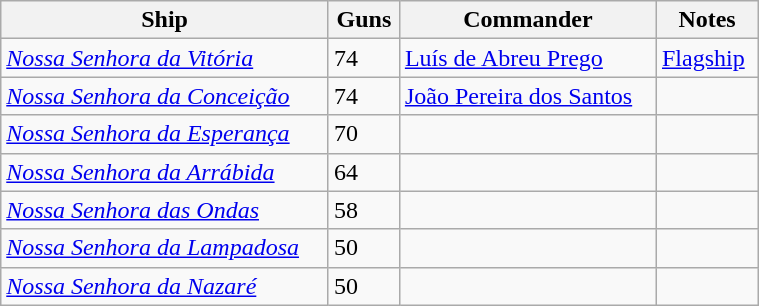<table class="wikitable" width="40%">
<tr>
<th style="">Ship</th>
<th style="">Guns</th>
<th style="">Commander</th>
<th style="">Notes</th>
</tr>
<tr>
<td><em><a href='#'>Nossa Senhora da Vitória</a></em></td>
<td>74</td>
<td><a href='#'>Luís de Abreu Prego</a></td>
<td><a href='#'>Flagship</a></td>
</tr>
<tr>
<td><em><a href='#'>Nossa Senhora da Conceição</a></em></td>
<td>74</td>
<td><a href='#'>João Pereira dos Santos</a></td>
<td></td>
</tr>
<tr>
<td><em><a href='#'>Nossa Senhora da Esperança</a></em></td>
<td>70</td>
<td></td>
<td></td>
</tr>
<tr>
<td><em><a href='#'>Nossa Senhora da Arrábida</a></em></td>
<td>64</td>
<td></td>
<td></td>
</tr>
<tr>
<td><em><a href='#'>Nossa Senhora das Ondas</a></em></td>
<td>58</td>
<td></td>
<td></td>
</tr>
<tr>
<td><em><a href='#'>Nossa Senhora da Lampadosa</a></em></td>
<td>50</td>
<td></td>
<td></td>
</tr>
<tr>
<td><em><a href='#'>Nossa Senhora da Nazaré</a></em></td>
<td>50</td>
<td></td>
<td></td>
</tr>
</table>
